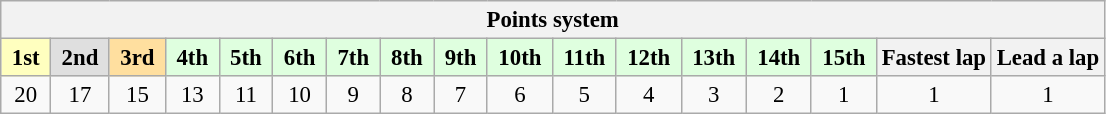<table class="wikitable" style="font-size:95%; text-align:center">
<tr>
<th colspan="19">Points system</th>
</tr>
<tr>
<td style="background:#ffffbf;"> <strong>1st</strong> </td>
<td style="background:#dfdfdf;"> <strong>2nd</strong> </td>
<td style="background:#ffdf9f;"> <strong>3rd</strong> </td>
<td style="background:#dfffdf;"> <strong>4th</strong> </td>
<td style="background:#dfffdf;"> <strong>5th</strong> </td>
<td style="background:#dfffdf;"> <strong>6th</strong> </td>
<td style="background:#dfffdf;"> <strong>7th</strong> </td>
<td style="background:#dfffdf;"> <strong>8th</strong> </td>
<td style="background:#dfffdf;"> <strong>9th</strong> </td>
<td style="background:#dfffdf;"> <strong>10th</strong> </td>
<td style="background:#dfffdf;"> <strong>11th</strong> </td>
<td style="background:#dfffdf;"> <strong>12th</strong> </td>
<td style="background:#dfffdf;"> <strong>13th</strong> </td>
<td style="background:#dfffdf;"> <strong>14th</strong> </td>
<td style="background:#dfffdf;"> <strong>15th</strong> </td>
<th>Fastest lap</th>
<th>Lead a lap</th>
</tr>
<tr>
<td>20</td>
<td>17</td>
<td>15</td>
<td>13</td>
<td>11</td>
<td>10</td>
<td>9</td>
<td>8</td>
<td>7</td>
<td>6</td>
<td>5</td>
<td>4</td>
<td>3</td>
<td>2</td>
<td>1</td>
<td>1</td>
<td>1</td>
</tr>
</table>
